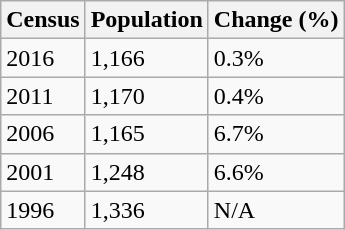<table class="wikitable">
<tr>
<th>Census</th>
<th>Population</th>
<th>Change (%)</th>
</tr>
<tr>
<td>2016</td>
<td>1,166</td>
<td>0.3%</td>
</tr>
<tr>
<td>2011</td>
<td>1,170</td>
<td>0.4%</td>
</tr>
<tr>
<td>2006</td>
<td>1,165</td>
<td>6.7%</td>
</tr>
<tr>
<td>2001</td>
<td>1,248</td>
<td>6.6%</td>
</tr>
<tr>
<td>1996</td>
<td>1,336</td>
<td>N/A</td>
</tr>
</table>
